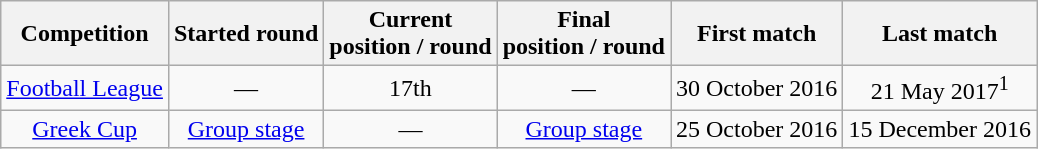<table class="wikitable" style="text-align:center">
<tr>
<th>Competition</th>
<th>Started round</th>
<th>Current<br>position / round</th>
<th>Final<br>position / round</th>
<th>First match</th>
<th>Last match</th>
</tr>
<tr>
<td><a href='#'>Football League</a></td>
<td>—</td>
<td>17th</td>
<td>—</td>
<td>30 October 2016</td>
<td>21 May 2017<sup>1</sup></td>
</tr>
<tr>
<td><a href='#'>Greek Cup</a></td>
<td><a href='#'>Group stage</a></td>
<td>—</td>
<td><a href='#'>Group stage</a></td>
<td>25 October 2016</td>
<td>15 December 2016</td>
</tr>
</table>
